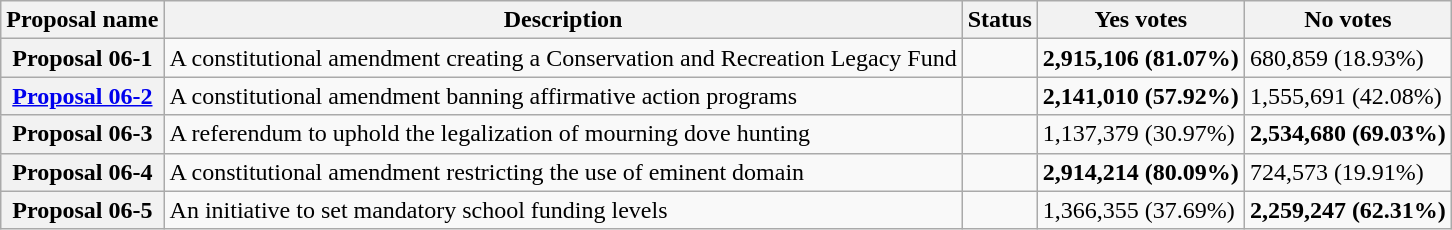<table class="wikitable sortable plainrowheaders">
<tr>
<th scope="col">Proposal name</th>
<th class="unsortable" scope="col">Description</th>
<th scope="col">Status</th>
<th scope="col">Yes votes</th>
<th scope="col">No votes</th>
</tr>
<tr>
<th scope="row">Proposal 06-1</th>
<td>A constitutional amendment creating a Conservation and Recreation Legacy Fund</td>
<td></td>
<td><strong>2,915,106 (81.07%)</strong></td>
<td>680,859 (18.93%)</td>
</tr>
<tr>
<th scope="row"><a href='#'>Proposal 06-2</a></th>
<td>A constitutional amendment banning affirmative action programs</td>
<td></td>
<td><strong>2,141,010 (57.92%)</strong></td>
<td>1,555,691 (42.08%)</td>
</tr>
<tr>
<th scope="row">Proposal 06-3</th>
<td>A referendum to uphold the legalization of mourning dove hunting</td>
<td></td>
<td>1,137,379 (30.97%)</td>
<td><strong>2,534,680 (69.03%)</strong></td>
</tr>
<tr>
<th scope="row">Proposal 06-4</th>
<td>A constitutional amendment restricting the use of eminent domain</td>
<td></td>
<td><strong>2,914,214 (80.09%)</strong></td>
<td>724,573 (19.91%)</td>
</tr>
<tr>
<th scope="row">Proposal 06-5</th>
<td>An initiative to set mandatory school funding levels</td>
<td></td>
<td>1,366,355 (37.69%)</td>
<td><strong>2,259,247 (62.31%)</strong></td>
</tr>
</table>
